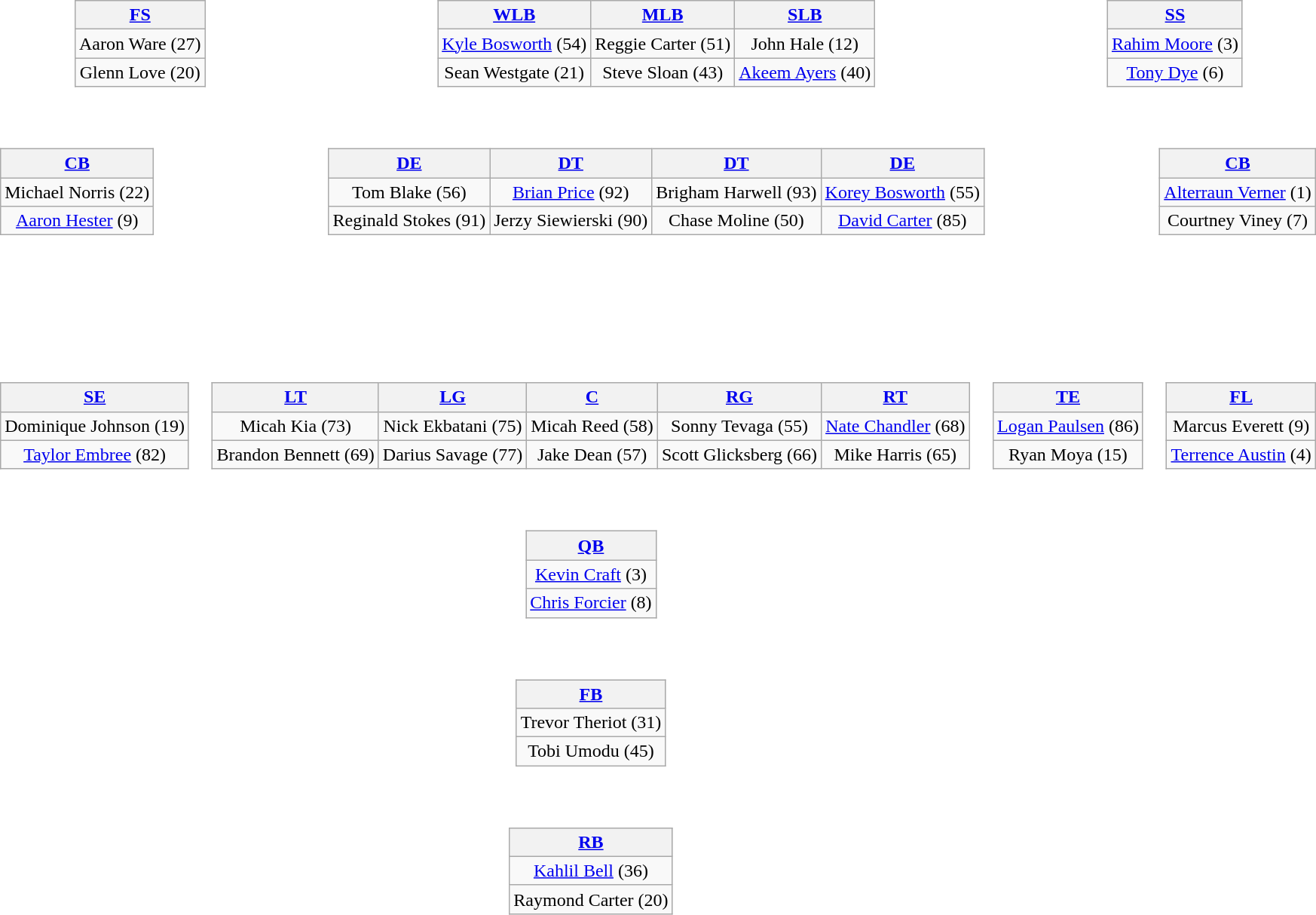<table>
<tr>
<td align="center"><br><table style="width:100%">
<tr>
<td align="right"><br><table class="wikitable" style="text-align:center">
<tr>
<th><a href='#'>FS</a></th>
</tr>
<tr>
<td>Aaron Ware (27)</td>
</tr>
<tr>
<td>Glenn Love (20)</td>
</tr>
</table>
</td>
<td align="center"><br><table class="wikitable" style="text-align:center">
<tr>
<th><a href='#'>WLB</a></th>
<th><a href='#'>MLB</a></th>
<th><a href='#'>SLB</a></th>
</tr>
<tr>
<td><a href='#'>Kyle Bosworth</a> (54)</td>
<td>Reggie Carter (51)</td>
<td>John Hale (12)</td>
</tr>
<tr>
<td>Sean Westgate (21)</td>
<td>Steve Sloan (43)</td>
<td><a href='#'>Akeem Ayers</a> (40)</td>
</tr>
</table>
</td>
<td align="left"><br><table class="wikitable" style="text-align:center">
<tr>
<th><a href='#'>SS</a></th>
</tr>
<tr>
<td><a href='#'>Rahim Moore</a> (3)</td>
</tr>
<tr>
<td><a href='#'>Tony Dye</a> (6)</td>
</tr>
</table>
</td>
</tr>
<tr>
<td align="left"><br><table class="wikitable" style="text-align:center">
<tr>
<th><a href='#'>CB</a></th>
</tr>
<tr>
<td>Michael Norris (22)</td>
</tr>
<tr>
<td><a href='#'>Aaron Hester</a> (9)</td>
</tr>
</table>
</td>
<td align="center"><br><table class="wikitable" style="text-align:center">
<tr>
<th><a href='#'>DE</a></th>
<th><a href='#'>DT</a></th>
<th><a href='#'>DT</a></th>
<th><a href='#'>DE</a></th>
</tr>
<tr>
<td>Tom Blake (56)</td>
<td><a href='#'>Brian Price</a> (92)</td>
<td>Brigham Harwell (93)</td>
<td><a href='#'>Korey Bosworth</a> (55)</td>
</tr>
<tr>
<td>Reginald Stokes (91)</td>
<td>Jerzy Siewierski (90)</td>
<td>Chase Moline (50)</td>
<td><a href='#'>David Carter</a> (85)</td>
</tr>
</table>
</td>
<td align="right"><br><table class="wikitable" style="text-align:center">
<tr>
<th><a href='#'>CB</a></th>
</tr>
<tr>
<td><a href='#'>Alterraun Verner</a> (1)</td>
</tr>
<tr>
<td>Courtney Viney (7)</td>
</tr>
</table>
</td>
</tr>
</table>
</td>
</tr>
<tr>
<td style="height:3em"></td>
</tr>
<tr>
<td align="center"><br><table style="width:100%">
<tr>
<td align="left"><br><table class="wikitable" style="text-align:center">
<tr>
<th><a href='#'>SE</a></th>
</tr>
<tr>
<td>Dominique Johnson (19)</td>
</tr>
<tr>
<td><a href='#'>Taylor Embree</a> (82)</td>
</tr>
</table>
</td>
<td><br><table class="wikitable" style="text-align:center">
<tr>
<th><a href='#'>LT</a></th>
<th><a href='#'>LG</a></th>
<th><a href='#'>C</a></th>
<th><a href='#'>RG</a></th>
<th><a href='#'>RT</a></th>
</tr>
<tr>
<td>Micah Kia (73)</td>
<td>Nick Ekbatani (75)</td>
<td>Micah Reed (58)</td>
<td>Sonny Tevaga (55)</td>
<td><a href='#'>Nate Chandler</a> (68)</td>
</tr>
<tr>
<td>Brandon Bennett (69)</td>
<td>Darius Savage (77)</td>
<td>Jake Dean (57)</td>
<td>Scott Glicksberg (66)</td>
<td>Mike Harris (65)</td>
</tr>
</table>
</td>
<td><br><table class="wikitable" style="text-align:center">
<tr>
<th><a href='#'>TE</a></th>
</tr>
<tr>
<td><a href='#'>Logan Paulsen</a> (86)</td>
</tr>
<tr>
<td>Ryan Moya (15)</td>
</tr>
</table>
</td>
<td align="right"><br><table class="wikitable" style="text-align:center">
<tr>
<th><a href='#'>FL</a></th>
</tr>
<tr>
<td>Marcus Everett (9)</td>
</tr>
<tr>
<td><a href='#'>Terrence Austin</a> (4)</td>
</tr>
</table>
</td>
</tr>
<tr>
<td></td>
<td align="center"><br><table class="wikitable" style="text-align:center">
<tr>
<th><a href='#'>QB</a></th>
</tr>
<tr>
<td><a href='#'>Kevin Craft</a> (3)</td>
</tr>
<tr>
<td><a href='#'>Chris Forcier</a> (8)</td>
</tr>
</table>
</td>
</tr>
<tr>
<td></td>
<td align="center"><br><table class="wikitable" style="text-align:center">
<tr>
<th><a href='#'>FB</a></th>
</tr>
<tr>
<td>Trevor Theriot (31)</td>
</tr>
<tr>
<td>Tobi Umodu (45)</td>
</tr>
</table>
</td>
</tr>
<tr>
<td></td>
<td align="center"><br><table class="wikitable" style="text-align:center">
<tr>
<th><a href='#'>RB</a></th>
</tr>
<tr>
<td><a href='#'>Kahlil Bell</a> (36)</td>
</tr>
<tr>
<td>Raymond Carter (20)</td>
</tr>
</table>
</td>
</tr>
</table>
</td>
</tr>
</table>
